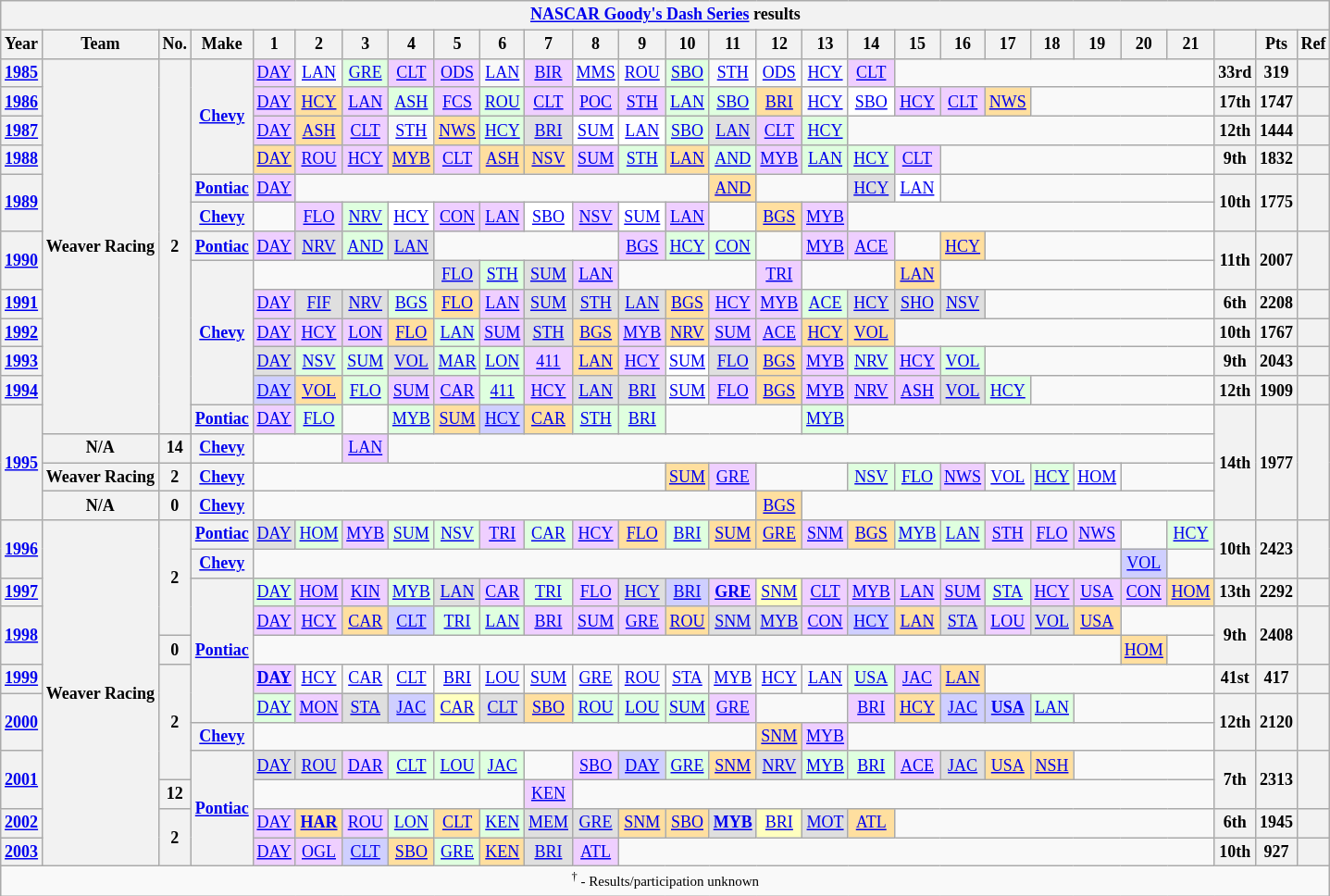<table class="wikitable" style="text-align:center; font-size:75%">
<tr>
<th colspan=32><a href='#'>NASCAR Goody's Dash Series</a> results</th>
</tr>
<tr>
<th>Year</th>
<th>Team</th>
<th>No.</th>
<th>Make</th>
<th>1</th>
<th>2</th>
<th>3</th>
<th>4</th>
<th>5</th>
<th>6</th>
<th>7</th>
<th>8</th>
<th>9</th>
<th>10</th>
<th>11</th>
<th>12</th>
<th>13</th>
<th>14</th>
<th>15</th>
<th>16</th>
<th>17</th>
<th>18</th>
<th>19</th>
<th>20</th>
<th>21</th>
<th></th>
<th>Pts</th>
<th>Ref</th>
</tr>
<tr>
<th><a href='#'>1985</a></th>
<th rowspan=13>Weaver Racing</th>
<th rowspan=13>2</th>
<th rowspan=4><a href='#'>Chevy</a></th>
<td style="background:#EFCFFF;"><a href='#'>DAY</a><br></td>
<td><a href='#'>LAN</a></td>
<td style="background:#DFFFDF;"><a href='#'>GRE</a><br></td>
<td style="background:#EFCFFF;"><a href='#'>CLT</a><br></td>
<td style="background:#EFCFFF;"><a href='#'>ODS</a><br></td>
<td><a href='#'>LAN</a></td>
<td style="background:#EFCFFF;"><a href='#'>BIR</a><br></td>
<td><a href='#'>MMS</a></td>
<td><a href='#'>ROU</a></td>
<td style="background:#DFFFDF;"><a href='#'>SBO</a><br></td>
<td><a href='#'>STH</a></td>
<td><a href='#'>ODS</a></td>
<td><a href='#'>HCY</a></td>
<td style="background:#EFCFFF;"><a href='#'>CLT</a><br></td>
<td colspan=7></td>
<th>33rd</th>
<th>319</th>
<th></th>
</tr>
<tr>
<th><a href='#'>1986</a></th>
<td style="background:#EFCFFF;"><a href='#'>DAY</a><br></td>
<td style="background:#FFDF9F;"><a href='#'>HCY</a><br></td>
<td style="background:#EFCFFF;"><a href='#'>LAN</a><br></td>
<td style="background:#DFFFDF;"><a href='#'>ASH</a><br></td>
<td style="background:#EFCFFF;"><a href='#'>FCS</a><br></td>
<td style="background:#DFFFDF;"><a href='#'>ROU</a><br></td>
<td style="background:#EFCFFF;"><a href='#'>CLT</a><br></td>
<td style="background:#EFCFFF;"><a href='#'>POC</a><br></td>
<td style="background:#EFCFFF;"><a href='#'>STH</a><br></td>
<td style="background:#DFFFDF;"><a href='#'>LAN</a><br></td>
<td style="background:#DFFFDF;"><a href='#'>SBO</a><br></td>
<td style="background:#FFDF9F;"><a href='#'>BRI</a><br></td>
<td><a href='#'>HCY</a></td>
<td style="background:#FFFFFF;"><a href='#'>SBO</a><br></td>
<td style="background:#EFCFFF;"><a href='#'>HCY</a><br></td>
<td style="background:#EFCFFF;"><a href='#'>CLT</a><br></td>
<td style="background:#FFDF9F;"><a href='#'>NWS</a><br></td>
<td colspan=4></td>
<th>17th</th>
<th>1747</th>
<th></th>
</tr>
<tr>
<th><a href='#'>1987</a></th>
<td style="background:#EFCFFF;"><a href='#'>DAY</a><br></td>
<td style="background:#FFDF9F;"><a href='#'>ASH</a><br></td>
<td style="background:#EFCFFF;"><a href='#'>CLT</a><br></td>
<td><a href='#'>STH</a></td>
<td style="background:#FFDF9F;"><a href='#'>NWS</a><br></td>
<td style="background:#DFFFDF;"><a href='#'>HCY</a><br></td>
<td style="background:#DFDFDF;"><a href='#'>BRI</a><br></td>
<td style="background:#FFFFFF;"><a href='#'>SUM</a><br></td>
<td style="background:#FFFFFF;"><a href='#'>LAN</a><br></td>
<td style="background:#DFFFDF;"><a href='#'>SBO</a><br></td>
<td style="background:#DFDFDF;"><a href='#'>LAN</a><br></td>
<td style="background:#EFCFFF;"><a href='#'>CLT</a><br></td>
<td style="background:#DFFFDF;"><a href='#'>HCY</a><br></td>
<td colspan=8></td>
<th>12th</th>
<th>1444</th>
<th></th>
</tr>
<tr>
<th><a href='#'>1988</a></th>
<td style="background:#FFDF9F;"><a href='#'>DAY</a><br></td>
<td style="background:#EFCFFF;"><a href='#'>ROU</a><br></td>
<td style="background:#EFCFFF;"><a href='#'>HCY</a><br></td>
<td style="background:#FFDF9F;"><a href='#'>MYB</a><br></td>
<td style="background:#EFCFFF;"><a href='#'>CLT</a><br></td>
<td style="background:#FFDF9F;"><a href='#'>ASH</a><br></td>
<td style="background:#FFDF9F;"><a href='#'>NSV</a><br></td>
<td style="background:#EFCFFF;"><a href='#'>SUM</a><br></td>
<td style="background:#DFFFDF;"><a href='#'>STH</a><br></td>
<td style="background:#FFDF9F;"><a href='#'>LAN</a><br></td>
<td style="background:#DFFFDF;"><a href='#'>AND</a><br></td>
<td style="background:#EFCFFF;"><a href='#'>MYB</a><br></td>
<td style="background:#DFFFDF;"><a href='#'>LAN</a><br></td>
<td style="background:#DFFFDF;"><a href='#'>HCY</a><br></td>
<td style="background:#EFCFFF;"><a href='#'>CLT</a><br></td>
<td colspan=6></td>
<th>9th</th>
<th>1832</th>
<th></th>
</tr>
<tr>
<th rowspan=2><a href='#'>1989</a></th>
<th><a href='#'>Pontiac</a></th>
<td style="background:#EFCFFF;"><a href='#'>DAY</a><br></td>
<td colspan=9></td>
<td style="background:#FFDF9F;"><a href='#'>AND</a><br></td>
<td colspan=2></td>
<td style="background:#DFDFDF;"><a href='#'>HCY</a><br></td>
<td style="background:#FFFFFF;"><a href='#'>LAN</a><br></td>
<td colspan=6></td>
<th rowspan=2>10th</th>
<th rowspan=2>1775</th>
<th rowspan=2></th>
</tr>
<tr>
<th><a href='#'>Chevy</a></th>
<td></td>
<td style="background:#EFCFFF;"><a href='#'>FLO</a><br></td>
<td style="background:#DFFFDF;"><a href='#'>NRV</a><br></td>
<td style="background:#FFFFFF;"><a href='#'>HCY</a><br></td>
<td style="background:#EFCFFF;"><a href='#'>CON</a><br></td>
<td style="background:#EFCFFF;"><a href='#'>LAN</a><br></td>
<td style="background:#FFFFFF;"><a href='#'>SBO</a><br></td>
<td style="background:#EFCFFF;"><a href='#'>NSV</a><br></td>
<td style="background:#FFFFFF;"><a href='#'>SUM</a><br></td>
<td style="background:#EFCFFF;"><a href='#'>LAN</a><br></td>
<td></td>
<td style="background:#FFDF9F;"><a href='#'>BGS</a><br></td>
<td style="background:#EFCFFF;"><a href='#'>MYB</a><br></td>
<td colspan=8></td>
</tr>
<tr>
<th rowspan=2><a href='#'>1990</a></th>
<th><a href='#'>Pontiac</a></th>
<td style="background:#EFCFFF;"><a href='#'>DAY</a><br></td>
<td style="background:#DFDFDF;"><a href='#'>NRV</a><br></td>
<td style="background:#DFFFDF;"><a href='#'>AND</a><br></td>
<td style="background:#DFDFDF;"><a href='#'>LAN</a><br></td>
<td colspan=4></td>
<td style="background:#EFCFFF;"><a href='#'>BGS</a><br></td>
<td style="background:#DFFFDF;"><a href='#'>HCY</a><br></td>
<td style="background:#DFFFDF;"><a href='#'>CON</a><br></td>
<td></td>
<td style="background:#EFCFFF;"><a href='#'>MYB</a><br></td>
<td style="background:#EFCFFF;"><a href='#'>ACE</a><br></td>
<td></td>
<td style="background:#FFDF9F;"><a href='#'>HCY</a><br></td>
<td colspan=5></td>
<th rowspan=2>11th</th>
<th rowspan=2>2007</th>
<th rowspan=2></th>
</tr>
<tr>
<th rowspan=5><a href='#'>Chevy</a></th>
<td colspan=4></td>
<td style="background:#DFDFDF;"><a href='#'>FLO</a><br></td>
<td style="background:#DFFFDF;"><a href='#'>STH</a><br></td>
<td style="background:#DFDFDF;"><a href='#'>SUM</a><br></td>
<td style="background:#EFCFFF;"><a href='#'>LAN</a><br></td>
<td colspan=3></td>
<td style="background:#EFCFFF;"><a href='#'>TRI</a><br></td>
<td colspan=2></td>
<td style="background:#FFDF9F;"><a href='#'>LAN</a><br></td>
<td colspan=6></td>
</tr>
<tr>
<th><a href='#'>1991</a></th>
<td style="background:#EFCFFF;"><a href='#'>DAY</a><br></td>
<td style="background:#DFDFDF;"><a href='#'>FIF</a><br></td>
<td style="background:#DFDFDF;"><a href='#'>NRV</a><br></td>
<td style="background:#DFFFDF;"><a href='#'>BGS</a><br></td>
<td style="background:#FFDF9F;"><a href='#'>FLO</a><br></td>
<td style="background:#EFCFFF;"><a href='#'>LAN</a><br></td>
<td style="background:#DFDFDF;"><a href='#'>SUM</a><br></td>
<td style="background:#DFDFDF;"><a href='#'>STH</a><br></td>
<td style="background:#DFDFDF;"><a href='#'>LAN</a><br></td>
<td style="background:#FFDF9F;"><a href='#'>BGS</a><br></td>
<td style="background:#EFCFFF;"><a href='#'>HCY</a><br></td>
<td style="background:#EFCFFF;"><a href='#'>MYB</a><br></td>
<td style="background:#DFFFDF;"><a href='#'>ACE</a><br></td>
<td style="background:#DFDFDF;"><a href='#'>HCY</a><br></td>
<td style="background:#DFDFDF;"><a href='#'>SHO</a><br></td>
<td style="background:#DFDFDF;"><a href='#'>NSV</a><br></td>
<td colspan=5></td>
<th>6th</th>
<th>2208</th>
<th></th>
</tr>
<tr>
<th><a href='#'>1992</a></th>
<td style="background:#EFCFFF;"><a href='#'>DAY</a><br></td>
<td style="background:#EFCFFF;"><a href='#'>HCY</a><br></td>
<td style="background:#EFCFFF;"><a href='#'>LON</a><br></td>
<td style="background:#FFDF9F;"><a href='#'>FLO</a><br></td>
<td style="background:#DFFFDF;"><a href='#'>LAN</a><br></td>
<td style="background:#EFCFFF;"><a href='#'>SUM</a><br></td>
<td style="background:#DFDFDF;"><a href='#'>STH</a><br></td>
<td style="background:#FFDF9F;"><a href='#'>BGS</a><br></td>
<td style="background:#EFCFFF;"><a href='#'>MYB</a><br></td>
<td style="background:#FFDF9F;"><a href='#'>NRV</a><br></td>
<td style="background:#EFCFFF;"><a href='#'>SUM</a><br></td>
<td style="background:#EFCFFF;"><a href='#'>ACE</a><br></td>
<td style="background:#FFDF9F;"><a href='#'>HCY</a><br></td>
<td style="background:#FFDF9F;"><a href='#'>VOL</a><br></td>
<td colspan=7></td>
<th>10th</th>
<th>1767</th>
<th></th>
</tr>
<tr>
<th><a href='#'>1993</a></th>
<td style="background:#DFDFDF;"><a href='#'>DAY</a><br></td>
<td style="background:#DFFFDF;"><a href='#'>NSV</a><br></td>
<td style="background:#DFFFDF;"><a href='#'>SUM</a><br></td>
<td style="background:#DFDFDF;"><a href='#'>VOL</a><br></td>
<td style="background:#DFFFDF;"><a href='#'>MAR</a><br></td>
<td style="background:#DFFFDF;"><a href='#'>LON</a><br></td>
<td style="background:#EFCFFF;"><a href='#'>411</a><br></td>
<td style="background:#FFDF9F;"><a href='#'>LAN</a><br></td>
<td style="background:#EFCFFF;"><a href='#'>HCY</a><br></td>
<td style="background:#FFFFFF;"><a href='#'>SUM</a><br></td>
<td style="background:#DFDFDF;"><a href='#'>FLO</a><br></td>
<td style="background:#FFDF9F;"><a href='#'>BGS</a><br></td>
<td style="background:#EFCFFF;"><a href='#'>MYB</a><br></td>
<td style="background:#DFFFDF;"><a href='#'>NRV</a><br></td>
<td style="background:#EFCFFF;"><a href='#'>HCY</a><br></td>
<td style="background:#DFFFDF;"><a href='#'>VOL</a><br></td>
<td colspan=5></td>
<th>9th</th>
<th>2043</th>
<th></th>
</tr>
<tr>
<th><a href='#'>1994</a></th>
<td style="background:#CFCFFF;"><a href='#'>DAY</a><br></td>
<td style="background:#FFDF9F;"><a href='#'>VOL</a><br></td>
<td style="background:#DFFFDF;"><a href='#'>FLO</a><br></td>
<td style="background:#EFCFFF;"><a href='#'>SUM</a><br></td>
<td style="background:#EFCFFF;"><a href='#'>CAR</a><br></td>
<td style="background:#DFFFDF;"><a href='#'>411</a><br></td>
<td style="background:#EFCFFF;"><a href='#'>HCY</a><br></td>
<td style="background:#DFDFDF;"><a href='#'>LAN</a><br></td>
<td style="background:#DFDFDF;"><a href='#'>BRI</a><br></td>
<td><a href='#'>SUM</a></td>
<td style="background:#EFCFFF;"><a href='#'>FLO</a><br></td>
<td style="background:#FFDF9F;"><a href='#'>BGS</a><br></td>
<td style="background:#EFCFFF;"><a href='#'>MYB</a><br></td>
<td style="background:#EFCFFF;"><a href='#'>NRV</a><br></td>
<td style="background:#EFCFFF;"><a href='#'>ASH</a><br></td>
<td style="background:#DFDFDF;"><a href='#'>VOL</a><br></td>
<td style="background:#DFFFDF;"><a href='#'>HCY</a><br></td>
<td colspan=4></td>
<th>12th</th>
<th>1909</th>
<th></th>
</tr>
<tr>
<th rowspan=4><a href='#'>1995</a></th>
<th><a href='#'>Pontiac</a></th>
<td style="background:#EFCFFF;"><a href='#'>DAY</a><br></td>
<td style="background:#DFFFDF;"><a href='#'>FLO</a><br></td>
<td></td>
<td style="background:#DFFFDF;"><a href='#'>MYB</a><br></td>
<td style="background:#FFDF9F;"><a href='#'>SUM</a><br></td>
<td style="background:#CFCFFF;"><a href='#'>HCY</a><br></td>
<td style="background:#FFDF9F;"><a href='#'>CAR</a><br></td>
<td style="background:#DFFFDF;"><a href='#'>STH</a><br></td>
<td style="background:#DFFFDF;"><a href='#'>BRI</a><br></td>
<td colspan=3></td>
<td style="background:#DFFFDF;"><a href='#'>MYB</a><br></td>
<td colspan=8></td>
<th rowspan=4>14th</th>
<th rowspan=4>1977</th>
<th rowspan=4></th>
</tr>
<tr>
<th>N/A</th>
<th>14</th>
<th><a href='#'>Chevy</a></th>
<td colspan=2></td>
<td style="background:#EFCFFF;"><a href='#'>LAN</a><br></td>
<td colspan=18></td>
</tr>
<tr>
<th>Weaver Racing</th>
<th>2</th>
<th><a href='#'>Chevy</a></th>
<td colspan=9></td>
<td style="background:#FFDF9F;"><a href='#'>SUM</a><br></td>
<td style="background:#EFCFFF;"><a href='#'>GRE</a><br></td>
<td colspan=2></td>
<td style="background:#DFFFDF;"><a href='#'>NSV</a><br></td>
<td style="background:#DFFFDF;"><a href='#'>FLO</a><br></td>
<td style="background:#EFCFFF;"><a href='#'>NWS</a><br></td>
<td><a href='#'>VOL</a></td>
<td style="background:#DFFFDF;"><a href='#'>HCY</a><br></td>
<td><a href='#'>HOM</a></td>
<td colspan=2></td>
</tr>
<tr>
<th>N/A</th>
<th>0</th>
<th><a href='#'>Chevy</a></th>
<td colspan=11></td>
<td style="background:#FFDF9F;"><a href='#'>BGS</a><br></td>
<td colspan=9></td>
</tr>
<tr>
<th rowspan=2><a href='#'>1996</a></th>
<th rowspan=12>Weaver Racing</th>
<th rowspan=4>2</th>
<th><a href='#'>Pontiac</a></th>
<td style="background:#DFDFDF;"><a href='#'>DAY</a><br></td>
<td style="background:#DFFFDF;"><a href='#'>HOM</a><br></td>
<td style="background:#EFCFFF;"><a href='#'>MYB</a><br></td>
<td style="background:#DFFFDF;"><a href='#'>SUM</a><br></td>
<td style="background:#DFFFDF;"><a href='#'>NSV</a><br></td>
<td style="background:#EFCFFF;"><a href='#'>TRI</a><br></td>
<td style="background:#DFFFDF;"><a href='#'>CAR</a><br></td>
<td style="background:#EFCFFF;"><a href='#'>HCY</a><br></td>
<td style="background:#FFDF9F;"><a href='#'>FLO</a><br></td>
<td style="background:#DFFFDF;"><a href='#'>BRI</a><br></td>
<td style="background:#FFDF9F;"><a href='#'>SUM</a><br></td>
<td style="background:#FFDF9F;"><a href='#'>GRE</a><br></td>
<td style="background:#EFCFFF;"><a href='#'>SNM</a><br></td>
<td style="background:#FFDF9F;"><a href='#'>BGS</a><br></td>
<td style="background:#DFFFDF;"><a href='#'>MYB</a><br></td>
<td style="background:#DFFFDF;"><a href='#'>LAN</a><br></td>
<td style="background:#EFCFFF;"><a href='#'>STH</a><br></td>
<td style="background:#EFCFFF;"><a href='#'>FLO</a><br></td>
<td style="background:#EFCFFF;"><a href='#'>NWS</a><br></td>
<td></td>
<td style="background:#DFFFDF;"><a href='#'>HCY</a><br></td>
<th rowspan=2>10th</th>
<th rowspan=2>2423</th>
<th rowspan=2></th>
</tr>
<tr>
<th><a href='#'>Chevy</a></th>
<td colspan=19></td>
<td style="background:#CFCFFF;"><a href='#'>VOL</a><br></td>
<td></td>
</tr>
<tr>
<th><a href='#'>1997</a></th>
<th rowspan=5><a href='#'>Pontiac</a></th>
<td style="background:#DFFFDF;"><a href='#'>DAY</a><br></td>
<td style="background:#EFCFFF;"><a href='#'>HOM</a><br></td>
<td style="background:#EFCFFF;"><a href='#'>KIN</a><br></td>
<td style="background:#DFFFDF;"><a href='#'>MYB</a><br></td>
<td style="background:#DFDFDF;"><a href='#'>LAN</a><br></td>
<td style="background:#EFCFFF;"><a href='#'>CAR</a><br></td>
<td style="background:#DFFFDF;"><a href='#'>TRI</a><br></td>
<td style="background:#EFCFFF;"><a href='#'>FLO</a><br></td>
<td style="background:#DFDFDF;"><a href='#'>HCY</a><br></td>
<td style="background:#CFCFFF;"><a href='#'>BRI</a><br></td>
<td style="background:#EFCFFF;"><strong><a href='#'>GRE</a></strong><br></td>
<td style="background:#FFFFBF;"><a href='#'>SNM</a><br></td>
<td style="background:#EFCFFF;"><a href='#'>CLT</a><br></td>
<td style="background:#EFCFFF;"><a href='#'>MYB</a><br></td>
<td style="background:#EFCFFF;"><a href='#'>LAN</a><br></td>
<td style="background:#EFCFFF;"><a href='#'>SUM</a><br></td>
<td style="background:#DFFFDF;"><a href='#'>STA</a><br></td>
<td style="background:#EFCFFF;"><a href='#'>HCY</a><br></td>
<td style="background:#EFCFFF;"><a href='#'>USA</a><br></td>
<td style="background:#EFCFFF;"><a href='#'>CON</a><br></td>
<td style="background:#FFDF9F;"><a href='#'>HOM</a><br></td>
<th>13th</th>
<th>2292</th>
<th></th>
</tr>
<tr>
<th rowspan=2><a href='#'>1998</a></th>
<td style="background:#EFCFFF;"><a href='#'>DAY</a><br></td>
<td style="background:#EFCFFF;"><a href='#'>HCY</a><br></td>
<td style="background:#FFDF9F;"><a href='#'>CAR</a><br></td>
<td style="background:#CFCFFF;"><a href='#'>CLT</a><br></td>
<td style="background:#DFFFDF;"><a href='#'>TRI</a><br></td>
<td style="background:#DFFFDF;"><a href='#'>LAN</a><br></td>
<td style="background:#EFCFFF;"><a href='#'>BRI</a><br></td>
<td style="background:#EFCFFF;"><a href='#'>SUM</a><br></td>
<td style="background:#EFCFFF;"><a href='#'>GRE</a><br></td>
<td style="background:#FFDF9F;"><a href='#'>ROU</a><br></td>
<td style="background:#DFDFDF;"><a href='#'>SNM</a><br></td>
<td style="background:#DFDFDF;"><a href='#'>MYB</a><br></td>
<td style="background:#EFCFFF;"><a href='#'>CON</a><br></td>
<td style="background:#CFCFFF;"><a href='#'>HCY</a><br></td>
<td style="background:#FFDF9F;"><a href='#'>LAN</a><br></td>
<td style="background:#DFDFDF;"><a href='#'>STA</a><br></td>
<td style="background:#EFCFFF;"><a href='#'>LOU</a><br></td>
<td style="background:#DFDFDF;"><a href='#'>VOL</a><br></td>
<td style="background:#FFDF9F;"><a href='#'>USA</a><br></td>
<td colspan=2></td>
<th rowspan=2>9th</th>
<th rowspan=2>2408</th>
<th rowspan=2></th>
</tr>
<tr>
<th>0</th>
<td colspan=19></td>
<td style="background:#FFDF9F;"><a href='#'>HOM</a><br></td>
<td></td>
</tr>
<tr>
<th><a href='#'>1999</a></th>
<th rowspan=4>2</th>
<td style="background:#EFCFFF;"><strong><a href='#'>DAY</a></strong><br></td>
<td><a href='#'>HCY</a></td>
<td><a href='#'>CAR</a></td>
<td><a href='#'>CLT</a></td>
<td><a href='#'>BRI</a></td>
<td><a href='#'>LOU</a></td>
<td><a href='#'>SUM</a></td>
<td><a href='#'>GRE</a></td>
<td><a href='#'>ROU</a></td>
<td><a href='#'>STA</a></td>
<td><a href='#'>MYB</a></td>
<td><a href='#'>HCY</a></td>
<td><a href='#'>LAN</a></td>
<td style="background:#DFFFDF;"><a href='#'>USA</a><br></td>
<td style="background:#EFCFFF;"><a href='#'>JAC</a><br></td>
<td style="background:#FFDF9F;"><a href='#'>LAN</a><br></td>
<td colspan=5></td>
<th>41st</th>
<th>417</th>
<th></th>
</tr>
<tr>
<th rowspan=2><a href='#'>2000</a></th>
<td style="background:#DFFFDF;"><a href='#'>DAY</a><br></td>
<td style="background:#EFCFFF;"><a href='#'>MON</a><br></td>
<td style="background:#DFDFDF;"><a href='#'>STA</a><br></td>
<td style="background:#CFCFFF;"><a href='#'>JAC</a><br></td>
<td style="background:#FFFFBF;"><a href='#'>CAR</a><br></td>
<td style="background:#DFDFDF;"><a href='#'>CLT</a><br></td>
<td style="background:#FFDF9F;"><a href='#'>SBO</a><br></td>
<td style="background:#DFFFDF;"><a href='#'>ROU</a><br></td>
<td style="background:#DFFFDF;"><a href='#'>LOU</a><br></td>
<td style="background:#DFFFDF;"><a href='#'>SUM</a><br></td>
<td style="background:#EFCFFF;"><a href='#'>GRE</a><br></td>
<td colspan=2></td>
<td style="background:#EFCFFF;"><a href='#'>BRI</a><br></td>
<td style="background:#FFDF9F;"><a href='#'>HCY</a><br></td>
<td style="background:#CFCFFF;"><a href='#'>JAC</a><br></td>
<td style="background:#CFCFFF;"><strong><a href='#'>USA</a></strong><br></td>
<td style="background:#DFFFDF;"><a href='#'>LAN</a><br></td>
<td colspan=3></td>
<th rowspan=2>12th</th>
<th rowspan=2>2120</th>
<th rowspan=2></th>
</tr>
<tr>
<th><a href='#'>Chevy</a></th>
<td colspan=11></td>
<td style="background:#FFDF9F;"><a href='#'>SNM</a><br></td>
<td style="background:#EFCFFF;"><a href='#'>MYB</a><br></td>
<td colspan=8></td>
</tr>
<tr>
<th rowspan=2><a href='#'>2001</a></th>
<th rowspan=4><a href='#'>Pontiac</a></th>
<td style="background:#DFDFDF;"><a href='#'>DAY</a><br></td>
<td style="background:#DFDFDF;"><a href='#'>ROU</a><br></td>
<td style="background:#EFCFFF;"><a href='#'>DAR</a><br></td>
<td style="background:#DFFFDF;"><a href='#'>CLT</a><br></td>
<td style="background:#DFFFDF;"><a href='#'>LOU</a><br></td>
<td style="background:#DFFFDF;"><a href='#'>JAC</a><br></td>
<td></td>
<td style="background:#EFCFFF;"><a href='#'>SBO</a><br></td>
<td style="background:#CFCFFF;"><a href='#'>DAY</a><br></td>
<td style="background:#DFFFDF;"><a href='#'>GRE</a><br></td>
<td style="background:#FFDF9F;"><a href='#'>SNM</a><br></td>
<td style="background:#DFDFDF;"><a href='#'>NRV</a><br></td>
<td style="background:#DFFFDF;"><a href='#'>MYB</a><br></td>
<td style="background:#DFFFDF;"><a href='#'>BRI</a><br></td>
<td style="background:#EFCFFF;"><a href='#'>ACE</a><br></td>
<td style="background:#DFDFDF;"><a href='#'>JAC</a><br></td>
<td style="background:#FFDF9F;"><a href='#'>USA</a><br></td>
<td style="background:#FFDF9F;"><a href='#'>NSH</a><br></td>
<td colspan=3></td>
<th rowspan=2>7th</th>
<th rowspan=2>2313</th>
<th rowspan=2></th>
</tr>
<tr>
<th>12</th>
<td colspan=6></td>
<td style="background:#EFCFFF;"><a href='#'>KEN</a><br></td>
<td colspan=14></td>
</tr>
<tr>
<th><a href='#'>2002</a></th>
<th rowspan=2>2</th>
<td style="background:#EFCFFF;"><a href='#'>DAY</a><br></td>
<td style="background:#FFDF9F;"><strong><a href='#'>HAR</a></strong><br></td>
<td style="background:#EFCFFF;"><a href='#'>ROU</a><br></td>
<td style="background:#DFFFDF;"><a href='#'>LON</a><br></td>
<td style="background:#FFDF9F;"><a href='#'>CLT</a><br></td>
<td style="background:#DFFFDF;"><a href='#'>KEN</a><br></td>
<td style="background:#DFDFDF;"><a href='#'>MEM</a><br></td>
<td style="background:#DFDFDF;"><a href='#'>GRE</a><br></td>
<td style="background:#FFDF9F;"><a href='#'>SNM</a><br></td>
<td style="background:#FFDF9F;"><a href='#'>SBO</a><br></td>
<td style="background:#DFDFDF;"><strong><a href='#'>MYB</a></strong><br></td>
<td style="background:#FFFFBF;"><a href='#'>BRI</a><br></td>
<td style="background:#DFDFDF;"><a href='#'>MOT</a><br></td>
<td style="background:#FFDF9F;"><a href='#'>ATL</a><br></td>
<td colspan=7></td>
<th>6th</th>
<th>1945</th>
<th></th>
</tr>
<tr>
<th><a href='#'>2003</a></th>
<td style="background:#EFCFFF;"><a href='#'>DAY</a><br></td>
<td style="background:#EFCFFF;"><a href='#'>OGL</a><br></td>
<td style="background:#CFCFFF;"><a href='#'>CLT</a><br></td>
<td style="background:#FFDF9F;"><a href='#'>SBO</a><br></td>
<td style="background:#DFFFDF;"><a href='#'>GRE</a><br></td>
<td style="background:#FFDF9F;"><a href='#'>KEN</a><br></td>
<td style="background:#DFDFDF;"><a href='#'>BRI</a><br></td>
<td style="background:#EFCFFF;"><a href='#'>ATL</a><br></td>
<td colspan=13></td>
<th>10th</th>
<th>927</th>
<th></th>
</tr>
<tr>
<td colspan=32><small><sup>†</sup> - Results/participation unknown</small></td>
</tr>
</table>
